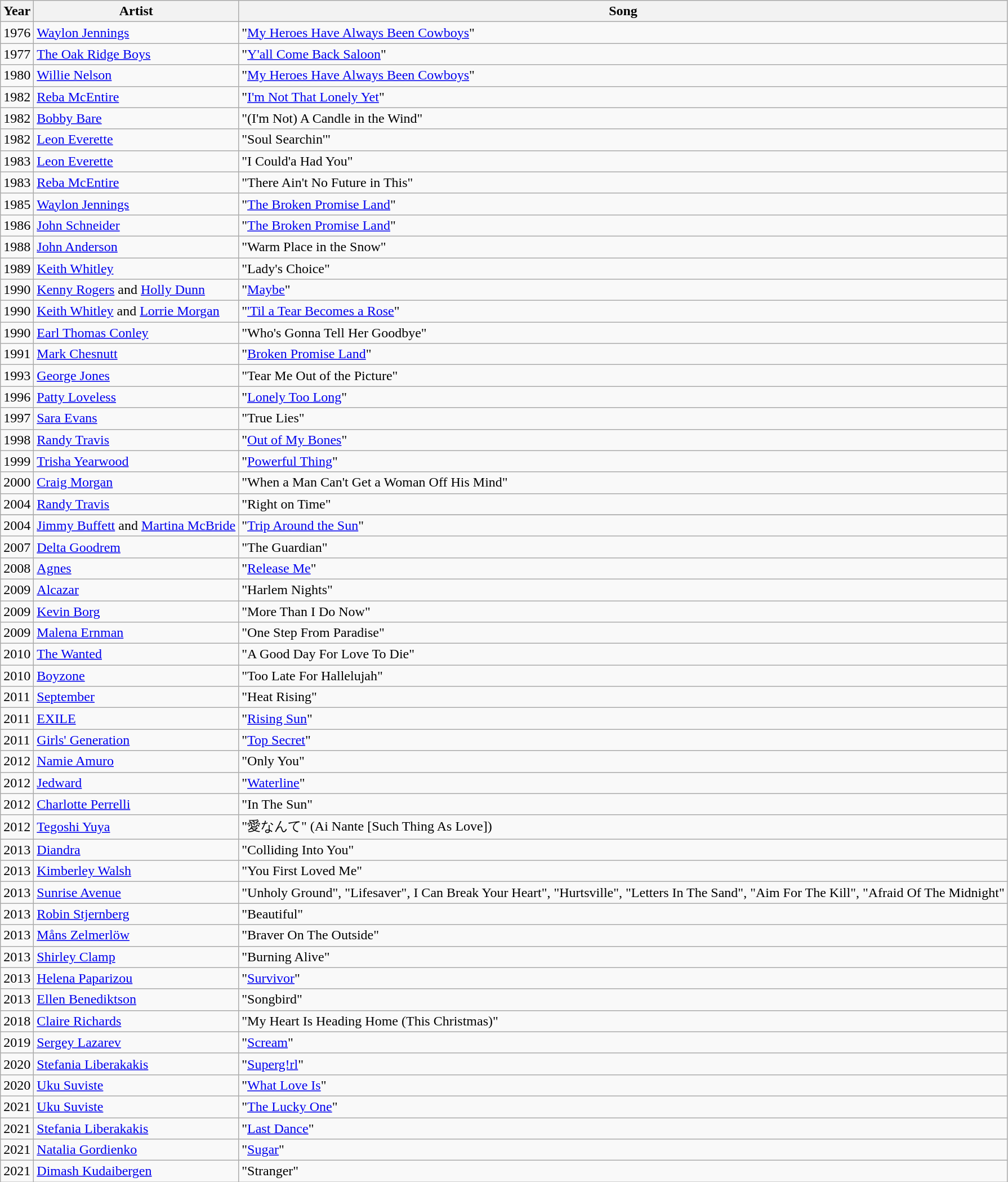<table class="wikitable">
<tr>
<th>Year</th>
<th>Artist</th>
<th>Song</th>
</tr>
<tr>
<td>1976</td>
<td><a href='#'>Waylon Jennings</a></td>
<td>"<a href='#'>My Heroes Have Always Been Cowboys</a>"</td>
</tr>
<tr>
<td>1977</td>
<td><a href='#'>The Oak Ridge Boys</a></td>
<td>"<a href='#'>Y'all Come Back Saloon</a>"</td>
</tr>
<tr>
<td>1980</td>
<td><a href='#'>Willie Nelson</a></td>
<td>"<a href='#'>My Heroes Have Always Been Cowboys</a>"</td>
</tr>
<tr>
<td>1982</td>
<td><a href='#'>Reba McEntire</a></td>
<td>"<a href='#'>I'm Not That Lonely Yet</a>"</td>
</tr>
<tr>
<td>1982</td>
<td><a href='#'>Bobby Bare</a></td>
<td>"(I'm Not) A Candle in the Wind"</td>
</tr>
<tr>
<td>1982</td>
<td><a href='#'>Leon Everette</a></td>
<td>"Soul Searchin'"</td>
</tr>
<tr>
<td>1983</td>
<td><a href='#'>Leon Everette</a></td>
<td>"I Could'a Had You"</td>
</tr>
<tr>
<td>1983</td>
<td><a href='#'>Reba McEntire</a></td>
<td>"There Ain't No Future in This"</td>
</tr>
<tr>
<td>1985</td>
<td><a href='#'>Waylon Jennings</a></td>
<td>"<a href='#'>The Broken Promise Land</a>"</td>
</tr>
<tr>
<td>1986</td>
<td><a href='#'>John Schneider</a></td>
<td>"<a href='#'>The Broken Promise Land</a>"</td>
</tr>
<tr>
<td>1988</td>
<td><a href='#'>John Anderson</a></td>
<td>"Warm Place in the Snow"</td>
</tr>
<tr>
<td>1989</td>
<td><a href='#'>Keith Whitley</a></td>
<td>"Lady's Choice"</td>
</tr>
<tr>
<td>1990</td>
<td><a href='#'>Kenny Rogers</a> and <a href='#'>Holly Dunn</a></td>
<td>"<a href='#'>Maybe</a>"</td>
</tr>
<tr>
<td>1990</td>
<td><a href='#'>Keith Whitley</a> and <a href='#'>Lorrie Morgan</a></td>
<td>"<a href='#'>'Til a Tear Becomes a Rose</a>"</td>
</tr>
<tr>
<td>1990</td>
<td><a href='#'>Earl Thomas Conley</a></td>
<td>"Who's Gonna Tell Her Goodbye"</td>
</tr>
<tr>
<td>1991</td>
<td><a href='#'>Mark Chesnutt</a></td>
<td>"<a href='#'>Broken Promise Land</a>"</td>
</tr>
<tr>
<td>1993</td>
<td><a href='#'>George Jones</a></td>
<td>"Tear Me Out of the Picture"</td>
</tr>
<tr>
<td>1996</td>
<td><a href='#'>Patty Loveless</a></td>
<td>"<a href='#'>Lonely Too Long</a>"</td>
</tr>
<tr>
<td>1997</td>
<td><a href='#'>Sara Evans</a></td>
<td>"True Lies"</td>
</tr>
<tr>
<td>1998</td>
<td><a href='#'>Randy Travis</a></td>
<td>"<a href='#'>Out of My Bones</a>"</td>
</tr>
<tr>
<td>1999</td>
<td><a href='#'>Trisha Yearwood</a></td>
<td>"<a href='#'>Powerful Thing</a>"</td>
</tr>
<tr>
<td>2000</td>
<td><a href='#'>Craig Morgan</a></td>
<td>"When a Man Can't Get a Woman Off His Mind"</td>
</tr>
<tr>
<td>2004</td>
<td><a href='#'>Randy Travis</a></td>
<td>"Right on Time"</td>
</tr>
<tr>
</tr>
<tr>
<td>2004</td>
<td><a href='#'>Jimmy Buffett</a> and <a href='#'>Martina McBride</a></td>
<td>"<a href='#'>Trip Around the Sun</a>"</td>
</tr>
<tr>
<td>2007</td>
<td><a href='#'>Delta Goodrem</a></td>
<td>"The Guardian"</td>
</tr>
<tr>
<td>2008</td>
<td><a href='#'>Agnes</a></td>
<td>"<a href='#'>Release Me</a>"</td>
</tr>
<tr>
<td>2009</td>
<td><a href='#'>Alcazar</a></td>
<td>"Harlem Nights"</td>
</tr>
<tr>
<td>2009</td>
<td><a href='#'>Kevin Borg</a></td>
<td>"More Than I Do Now"</td>
</tr>
<tr>
<td>2009</td>
<td><a href='#'>Malena Ernman</a></td>
<td>"One Step From Paradise"</td>
</tr>
<tr>
<td>2010</td>
<td><a href='#'>The Wanted</a></td>
<td>"A Good Day For Love To Die"</td>
</tr>
<tr>
<td>2010</td>
<td><a href='#'>Boyzone</a></td>
<td>"Too Late For Hallelujah"</td>
</tr>
<tr>
<td>2011</td>
<td><a href='#'>September</a></td>
<td>"Heat Rising"</td>
</tr>
<tr>
<td>2011</td>
<td><a href='#'>EXILE</a></td>
<td>"<a href='#'>Rising Sun</a>"</td>
</tr>
<tr>
<td>2011</td>
<td><a href='#'>Girls' Generation</a></td>
<td>"<a href='#'>Top Secret</a>"</td>
</tr>
<tr>
<td>2012</td>
<td><a href='#'>Namie Amuro</a></td>
<td>"Only You"</td>
</tr>
<tr>
<td>2012</td>
<td><a href='#'>Jedward</a></td>
<td>"<a href='#'>Waterline</a>"</td>
</tr>
<tr>
<td>2012</td>
<td><a href='#'>Charlotte Perrelli</a></td>
<td>"In The Sun"</td>
</tr>
<tr>
<td>2012</td>
<td><a href='#'>Tegoshi Yuya</a></td>
<td>"愛なんて" (Ai Nante [Such Thing As Love])</td>
</tr>
<tr>
<td>2013</td>
<td><a href='#'>Diandra</a></td>
<td>"Colliding Into You"</td>
</tr>
<tr>
<td>2013</td>
<td><a href='#'>Kimberley Walsh</a></td>
<td>"You First Loved Me"</td>
</tr>
<tr>
<td>2013</td>
<td><a href='#'>Sunrise Avenue</a></td>
<td>"Unholy Ground", "Lifesaver", I Can Break Your Heart", "Hurtsville", "Letters In The Sand", "Aim For The Kill", "Afraid Of The Midnight"</td>
</tr>
<tr>
<td>2013</td>
<td><a href='#'>Robin Stjernberg</a></td>
<td>"Beautiful"</td>
</tr>
<tr>
<td>2013</td>
<td><a href='#'>Måns Zelmerlöw</a></td>
<td>"Braver On The Outside"</td>
</tr>
<tr>
<td>2013</td>
<td><a href='#'>Shirley Clamp</a></td>
<td>"Burning Alive"</td>
</tr>
<tr>
<td>2013</td>
<td><a href='#'>Helena Paparizou</a></td>
<td>"<a href='#'>Survivor</a>"</td>
</tr>
<tr>
<td>2013</td>
<td><a href='#'>Ellen Benediktson</a></td>
<td>"Songbird"</td>
</tr>
<tr>
<td>2018</td>
<td><a href='#'>Claire Richards</a></td>
<td>"My Heart Is Heading Home (This Christmas)"</td>
</tr>
<tr>
<td>2019</td>
<td><a href='#'>Sergey Lazarev</a></td>
<td>"<a href='#'>Scream</a>"</td>
</tr>
<tr>
<td>2020</td>
<td><a href='#'>Stefania Liberakakis</a></td>
<td>"<a href='#'>Superg!rl</a>"</td>
</tr>
<tr>
<td>2020</td>
<td><a href='#'>Uku Suviste</a></td>
<td>"<a href='#'>What Love Is</a>"</td>
</tr>
<tr>
<td>2021</td>
<td><a href='#'>Uku Suviste</a></td>
<td>"<a href='#'>The Lucky One</a>"</td>
</tr>
<tr>
<td>2021</td>
<td><a href='#'>Stefania Liberakakis</a></td>
<td>"<a href='#'>Last Dance</a>"</td>
</tr>
<tr>
<td>2021</td>
<td><a href='#'>Natalia Gordienko</a></td>
<td>"<a href='#'>Sugar</a>"</td>
</tr>
<tr>
<td>2021</td>
<td><a href='#'>Dimash Kudaibergen</a></td>
<td>"Stranger"</td>
</tr>
</table>
